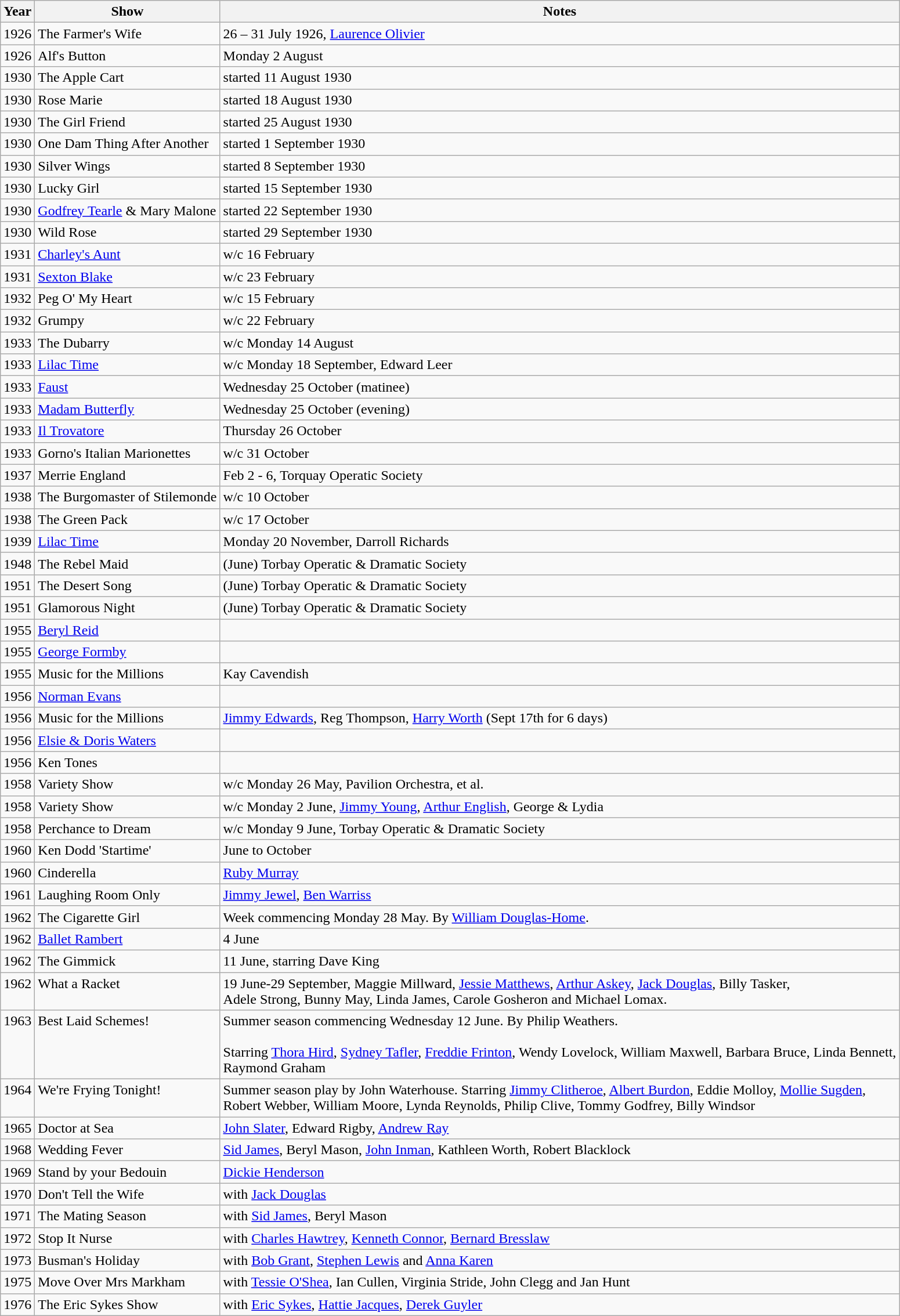<table class="wikitable">
<tr>
<th>Year</th>
<th>Show</th>
<th>Notes</th>
</tr>
<tr>
<td>1926</td>
<td>The Farmer's Wife</td>
<td>26 – 31 July 1926, <a href='#'>Laurence Olivier</a></td>
</tr>
<tr>
<td>1926</td>
<td>Alf's Button</td>
<td>Monday 2 August </td>
</tr>
<tr>
<td>1930</td>
<td>The Apple Cart</td>
<td>started 11 August 1930</td>
</tr>
<tr>
<td>1930</td>
<td>Rose Marie</td>
<td>started 18 August 1930</td>
</tr>
<tr>
<td>1930</td>
<td>The Girl Friend</td>
<td>started 25 August 1930</td>
</tr>
<tr>
<td>1930</td>
<td>One Dam Thing After Another</td>
<td>started 1 September 1930</td>
</tr>
<tr>
<td>1930</td>
<td>Silver Wings</td>
<td>started 8 September 1930</td>
</tr>
<tr>
<td>1930</td>
<td>Lucky Girl</td>
<td>started 15 September 1930</td>
</tr>
<tr>
<td>1930</td>
<td><a href='#'>Godfrey Tearle</a> & Mary Malone</td>
<td>started 22 September 1930</td>
</tr>
<tr>
<td>1930</td>
<td>Wild Rose</td>
<td>started 29 September 1930</td>
</tr>
<tr>
<td>1931</td>
<td><a href='#'>Charley's Aunt</a></td>
<td>w/c 16 February</td>
</tr>
<tr>
<td>1931</td>
<td><a href='#'>Sexton Blake</a></td>
<td>w/c 23 February</td>
</tr>
<tr>
<td>1932</td>
<td>Peg O' My Heart</td>
<td>w/c 15 February</td>
</tr>
<tr>
<td>1932</td>
<td>Grumpy</td>
<td>w/c 22 February</td>
</tr>
<tr>
<td>1933</td>
<td>The Dubarry</td>
<td>w/c Monday 14 August</td>
</tr>
<tr>
<td>1933</td>
<td><a href='#'>Lilac Time</a></td>
<td>w/c Monday 18 September, Edward Leer</td>
</tr>
<tr>
<td>1933</td>
<td><a href='#'>Faust</a></td>
<td>Wednesday 25 October (matinee)</td>
</tr>
<tr>
<td>1933</td>
<td><a href='#'>Madam Butterfly</a></td>
<td>Wednesday 25 October (evening)</td>
</tr>
<tr>
<td>1933</td>
<td><a href='#'>Il Trovatore</a></td>
<td>Thursday 26 October</td>
</tr>
<tr>
<td>1933</td>
<td>Gorno's Italian Marionettes</td>
<td>w/c 31 October</td>
</tr>
<tr>
<td>1937</td>
<td>Merrie England</td>
<td>Feb 2 - 6, Torquay Operatic Society</td>
</tr>
<tr>
<td>1938</td>
<td>The Burgomaster of Stilemonde</td>
<td>w/c 10 October</td>
</tr>
<tr>
<td>1938</td>
<td>The Green Pack</td>
<td>w/c 17 October</td>
</tr>
<tr>
<td>1939</td>
<td><a href='#'>Lilac Time</a></td>
<td>Monday 20 November, Darroll Richards</td>
</tr>
<tr>
<td>1948</td>
<td>The Rebel Maid</td>
<td>(June) Torbay Operatic & Dramatic Society</td>
</tr>
<tr>
<td>1951</td>
<td>The Desert Song</td>
<td>(June) Torbay Operatic & Dramatic Society</td>
</tr>
<tr>
<td>1951</td>
<td>Glamorous Night</td>
<td>(June) Torbay Operatic & Dramatic Society</td>
</tr>
<tr>
<td>1955</td>
<td><a href='#'>Beryl Reid</a></td>
<td></td>
</tr>
<tr>
<td>1955</td>
<td><a href='#'>George Formby</a></td>
<td></td>
</tr>
<tr>
<td>1955</td>
<td>Music for the Millions</td>
<td>Kay Cavendish</td>
</tr>
<tr>
<td>1956</td>
<td><a href='#'>Norman Evans</a></td>
<td></td>
</tr>
<tr>
<td>1956</td>
<td>Music for the Millions</td>
<td><a href='#'>Jimmy Edwards</a>, Reg Thompson, <a href='#'>Harry Worth</a> (Sept 17th for 6 days)</td>
</tr>
<tr>
<td>1956</td>
<td><a href='#'>Elsie & Doris Waters</a></td>
<td></td>
</tr>
<tr>
<td>1956</td>
<td>Ken Tones</td>
<td></td>
</tr>
<tr>
<td>1958</td>
<td>Variety Show</td>
<td>w/c Monday 26 May, Pavilion Orchestra, et al.</td>
</tr>
<tr>
<td>1958</td>
<td>Variety Show</td>
<td>w/c Monday 2 June, <a href='#'>Jimmy Young</a>, <a href='#'>Arthur English</a>, George & Lydia</td>
</tr>
<tr>
<td>1958</td>
<td>Perchance to Dream</td>
<td>w/c Monday 9 June, Torbay Operatic & Dramatic Society</td>
</tr>
<tr>
<td>1960</td>
<td>Ken Dodd 'Startime'</td>
<td>June to October</td>
</tr>
<tr>
<td>1960</td>
<td>Cinderella</td>
<td><a href='#'>Ruby Murray</a></td>
</tr>
<tr>
<td>1961</td>
<td>Laughing Room Only</td>
<td><a href='#'>Jimmy Jewel</a>, <a href='#'>Ben Warriss</a></td>
</tr>
<tr valign="top">
<td>1962</td>
<td>The Cigarette Girl</td>
<td>Week commencing Monday 28 May. By <a href='#'>William Douglas-Home</a>.</td>
</tr>
<tr valign="top">
<td>1962</td>
<td><a href='#'>Ballet Rambert</a></td>
<td>4 June</td>
</tr>
<tr valign="top">
<td>1962</td>
<td>The Gimmick</td>
<td>11 June, starring Dave King</td>
</tr>
<tr valign="top">
<td>1962</td>
<td>What a Racket</td>
<td>19 June-29 September, Maggie Millward, <a href='#'>Jessie Matthews</a>, <a href='#'>Arthur Askey</a>, <a href='#'>Jack Douglas</a>, Billy Tasker,<br> Adele Strong, Bunny May, Linda James, Carole Gosheron and Michael Lomax.</td>
</tr>
<tr valign="top">
<td>1963</td>
<td>Best Laid Schemes!</td>
<td>Summer season commencing Wednesday 12 June. By Philip Weathers.<br><br>Starring <a href='#'>Thora Hird</a>, <a href='#'>Sydney Tafler</a>, <a href='#'>Freddie Frinton</a>, Wendy Lovelock, William Maxwell, Barbara Bruce, Linda Bennett, <br>Raymond Graham</td>
</tr>
<tr valign="top">
<td>1964</td>
<td>We're Frying Tonight!</td>
<td>Summer season play by John Waterhouse. Starring <a href='#'>Jimmy Clitheroe</a>, <a href='#'>Albert Burdon</a>, Eddie Molloy, <a href='#'>Mollie Sugden</a>, <br>Robert Webber, William Moore, Lynda Reynolds, Philip Clive, Tommy Godfrey, Billy Windsor</td>
</tr>
<tr>
<td>1965</td>
<td>Doctor at Sea</td>
<td><a href='#'>John Slater</a>, Edward Rigby, <a href='#'>Andrew Ray</a></td>
</tr>
<tr>
<td>1968</td>
<td>Wedding Fever</td>
<td><a href='#'>Sid James</a>, Beryl Mason, <a href='#'>John Inman</a>, Kathleen Worth, Robert Blacklock</td>
</tr>
<tr>
<td>1969</td>
<td>Stand by your Bedouin</td>
<td><a href='#'>Dickie Henderson</a></td>
</tr>
<tr>
<td>1970</td>
<td>Don't Tell the Wife</td>
<td>with <a href='#'>Jack Douglas</a></td>
</tr>
<tr>
<td>1971</td>
<td>The Mating Season</td>
<td>with <a href='#'>Sid James</a>, Beryl Mason</td>
</tr>
<tr>
<td>1972</td>
<td>Stop It Nurse</td>
<td>with <a href='#'>Charles Hawtrey</a>, <a href='#'>Kenneth Connor</a>, <a href='#'>Bernard Bresslaw</a></td>
</tr>
<tr>
<td>1973</td>
<td>Busman's Holiday</td>
<td>with <a href='#'>Bob Grant</a>, <a href='#'>Stephen Lewis</a> and <a href='#'>Anna Karen</a></td>
</tr>
<tr valign="top">
<td>1975</td>
<td>Move Over Mrs Markham</td>
<td>with <a href='#'>Tessie O'Shea</a>, Ian Cullen, Virginia Stride, John Clegg and Jan Hunt</td>
</tr>
<tr>
<td>1976</td>
<td>The Eric Sykes Show</td>
<td>with <a href='#'>Eric Sykes</a>, <a href='#'>Hattie Jacques</a>, <a href='#'>Derek Guyler</a></td>
</tr>
</table>
